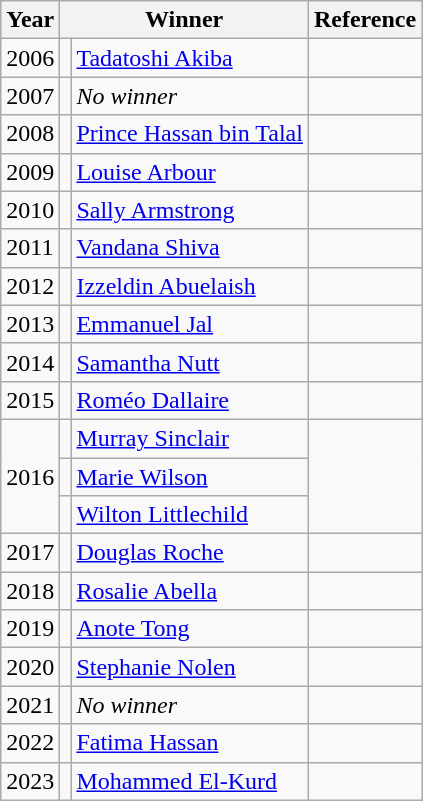<table class="wikitable">
<tr>
<th>Year</th>
<th colspan=2>Winner</th>
<th>Reference</th>
</tr>
<tr>
<td>2006</td>
<td></td>
<td><a href='#'>Tadatoshi Akiba</a></td>
<td></td>
</tr>
<tr>
<td>2007</td>
<td></td>
<td><em>No winner</em></td>
<td></td>
</tr>
<tr>
<td>2008</td>
<td></td>
<td><a href='#'>Prince Hassan bin Talal</a></td>
<td></td>
</tr>
<tr>
<td>2009</td>
<td></td>
<td><a href='#'>Louise Arbour</a></td>
<td></td>
</tr>
<tr>
<td>2010</td>
<td></td>
<td><a href='#'>Sally Armstrong</a></td>
<td></td>
</tr>
<tr>
<td>2011</td>
<td></td>
<td><a href='#'>Vandana Shiva</a></td>
<td></td>
</tr>
<tr>
<td>2012</td>
<td></td>
<td><a href='#'>Izzeldin Abuelaish</a></td>
<td></td>
</tr>
<tr>
<td>2013</td>
<td></td>
<td><a href='#'>Emmanuel Jal</a></td>
<td></td>
</tr>
<tr>
<td>2014</td>
<td></td>
<td><a href='#'>Samantha Nutt</a></td>
<td></td>
</tr>
<tr>
<td>2015</td>
<td></td>
<td><a href='#'>Roméo Dallaire</a></td>
<td></td>
</tr>
<tr>
<td rowspan=3>2016</td>
<td></td>
<td><a href='#'>Murray Sinclair</a></td>
<td rowspan=3></td>
</tr>
<tr>
<td></td>
<td><a href='#'>Marie Wilson</a></td>
</tr>
<tr>
<td></td>
<td><a href='#'>Wilton Littlechild</a></td>
</tr>
<tr>
<td>2017</td>
<td></td>
<td><a href='#'>Douglas Roche</a></td>
<td></td>
</tr>
<tr>
<td>2018</td>
<td></td>
<td><a href='#'>Rosalie Abella</a></td>
<td></td>
</tr>
<tr>
<td>2019</td>
<td></td>
<td><a href='#'>Anote Tong</a></td>
<td></td>
</tr>
<tr>
<td>2020</td>
<td></td>
<td><a href='#'>Stephanie Nolen</a></td>
<td></td>
</tr>
<tr>
<td>2021</td>
<td></td>
<td><em>No winner</em></td>
<td></td>
</tr>
<tr>
<td>2022</td>
<td></td>
<td><a href='#'>Fatima Hassan</a></td>
<td></td>
</tr>
<tr>
<td>2023</td>
<td></td>
<td><a href='#'>Mohammed El-Kurd</a></td>
<td></td>
</tr>
</table>
